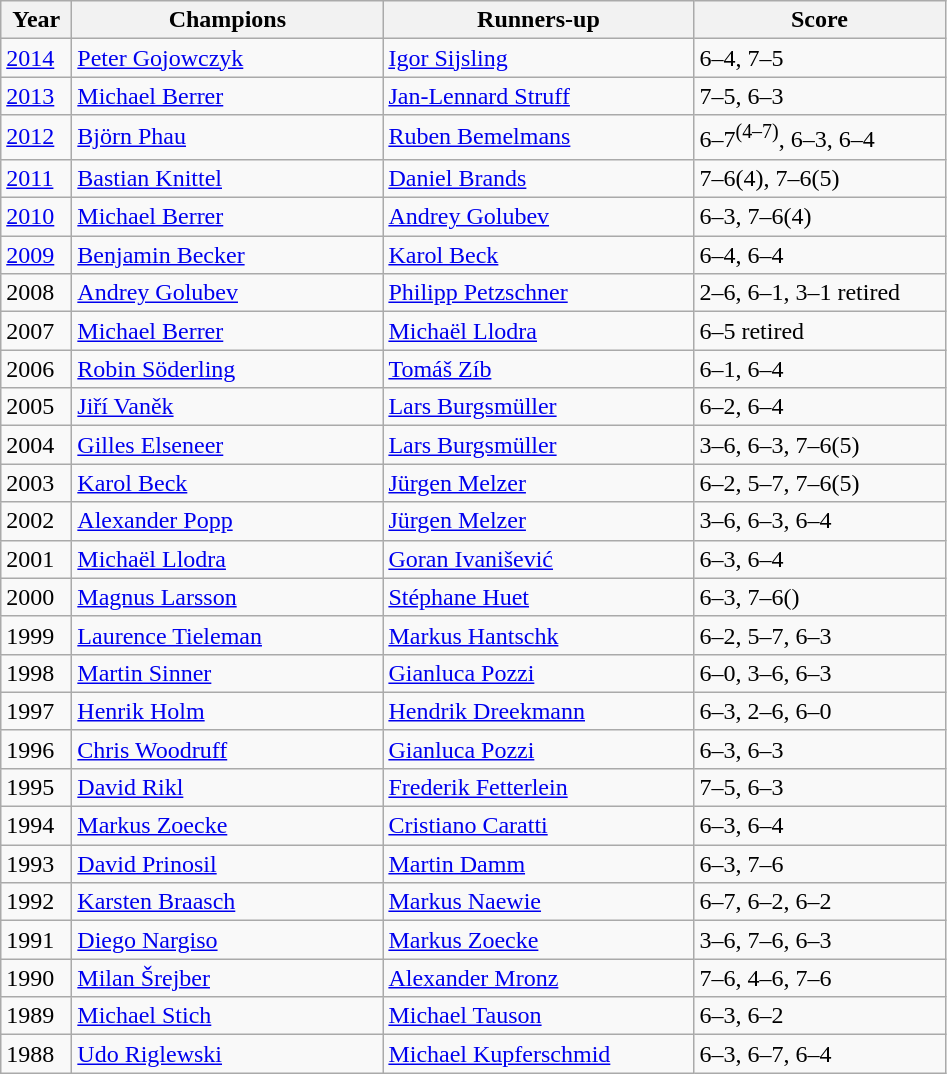<table class="wikitable">
<tr>
<th style="width:40px">Year</th>
<th style="width:200px">Champions</th>
<th style="width:200px">Runners-up</th>
<th style="width:160px" class="unsortable">Score</th>
</tr>
<tr>
<td><a href='#'>2014</a></td>
<td> <a href='#'>Peter Gojowczyk</a></td>
<td> <a href='#'>Igor Sijsling</a></td>
<td>6–4, 7–5</td>
</tr>
<tr>
<td><a href='#'>2013</a></td>
<td> <a href='#'>Michael Berrer</a></td>
<td> <a href='#'>Jan-Lennard Struff</a></td>
<td>7–5, 6–3</td>
</tr>
<tr>
<td><a href='#'>2012</a></td>
<td> <a href='#'>Björn Phau</a></td>
<td> <a href='#'>Ruben Bemelmans</a></td>
<td>6–7<sup>(4–7)</sup>, 6–3, 6–4</td>
</tr>
<tr>
<td><a href='#'>2011</a></td>
<td> <a href='#'>Bastian Knittel</a></td>
<td> <a href='#'>Daniel Brands</a></td>
<td>7–6(4), 7–6(5)</td>
</tr>
<tr>
<td><a href='#'>2010</a></td>
<td> <a href='#'>Michael Berrer</a></td>
<td> <a href='#'>Andrey Golubev</a></td>
<td>6–3, 7–6(4)</td>
</tr>
<tr>
<td><a href='#'>2009</a></td>
<td> <a href='#'>Benjamin Becker</a></td>
<td> <a href='#'>Karol Beck</a></td>
<td>6–4, 6–4</td>
</tr>
<tr>
<td>2008</td>
<td> <a href='#'>Andrey Golubev</a></td>
<td> <a href='#'>Philipp Petzschner</a></td>
<td>2–6, 6–1, 3–1 retired</td>
</tr>
<tr>
<td>2007</td>
<td> <a href='#'>Michael Berrer</a></td>
<td> <a href='#'>Michaël Llodra</a></td>
<td>6–5 retired</td>
</tr>
<tr>
<td>2006</td>
<td> <a href='#'>Robin Söderling</a></td>
<td> <a href='#'>Tomáš Zíb</a></td>
<td>6–1, 6–4</td>
</tr>
<tr>
<td>2005</td>
<td> <a href='#'>Jiří Vaněk</a></td>
<td> <a href='#'>Lars Burgsmüller</a></td>
<td>6–2, 6–4</td>
</tr>
<tr>
<td>2004</td>
<td> <a href='#'>Gilles Elseneer</a></td>
<td> <a href='#'>Lars Burgsmüller</a></td>
<td>3–6, 6–3, 7–6(5)</td>
</tr>
<tr>
<td>2003</td>
<td> <a href='#'>Karol Beck</a></td>
<td> <a href='#'>Jürgen Melzer</a></td>
<td>6–2, 5–7, 7–6(5)</td>
</tr>
<tr>
<td>2002</td>
<td> <a href='#'>Alexander Popp</a></td>
<td> <a href='#'>Jürgen Melzer</a></td>
<td>3–6, 6–3, 6–4</td>
</tr>
<tr>
<td>2001</td>
<td> <a href='#'>Michaël Llodra</a></td>
<td> <a href='#'>Goran Ivanišević</a></td>
<td>6–3, 6–4</td>
</tr>
<tr>
<td>2000</td>
<td> <a href='#'>Magnus Larsson</a></td>
<td> <a href='#'>Stéphane Huet</a></td>
<td>6–3, 7–6()</td>
</tr>
<tr>
<td>1999</td>
<td> <a href='#'>Laurence Tieleman</a></td>
<td> <a href='#'>Markus Hantschk</a></td>
<td>6–2, 5–7, 6–3</td>
</tr>
<tr>
<td>1998</td>
<td> <a href='#'>Martin Sinner</a></td>
<td> <a href='#'>Gianluca Pozzi</a></td>
<td>6–0, 3–6, 6–3</td>
</tr>
<tr>
<td>1997</td>
<td> <a href='#'>Henrik Holm</a></td>
<td> <a href='#'>Hendrik Dreekmann</a></td>
<td>6–3, 2–6, 6–0</td>
</tr>
<tr>
<td>1996</td>
<td> <a href='#'>Chris Woodruff</a></td>
<td> <a href='#'>Gianluca Pozzi</a></td>
<td>6–3, 6–3</td>
</tr>
<tr>
<td>1995</td>
<td> <a href='#'>David Rikl</a></td>
<td> <a href='#'>Frederik Fetterlein</a></td>
<td>7–5, 6–3</td>
</tr>
<tr>
<td>1994</td>
<td> <a href='#'>Markus Zoecke</a></td>
<td> <a href='#'>Cristiano Caratti</a></td>
<td>6–3, 6–4</td>
</tr>
<tr>
<td>1993</td>
<td> <a href='#'>David Prinosil</a></td>
<td> <a href='#'>Martin Damm</a></td>
<td>6–3, 7–6</td>
</tr>
<tr>
<td>1992</td>
<td> <a href='#'>Karsten Braasch</a></td>
<td> <a href='#'>Markus Naewie</a></td>
<td>6–7, 6–2, 6–2</td>
</tr>
<tr>
<td>1991</td>
<td> <a href='#'>Diego Nargiso</a></td>
<td> <a href='#'>Markus Zoecke</a></td>
<td>3–6, 7–6, 6–3</td>
</tr>
<tr>
<td>1990</td>
<td> <a href='#'>Milan Šrejber</a></td>
<td> <a href='#'>Alexander Mronz</a></td>
<td>7–6, 4–6, 7–6</td>
</tr>
<tr>
<td>1989</td>
<td> <a href='#'>Michael Stich</a></td>
<td> <a href='#'>Michael Tauson</a></td>
<td>6–3, 6–2</td>
</tr>
<tr>
<td>1988</td>
<td> <a href='#'>Udo Riglewski</a></td>
<td> <a href='#'>Michael Kupferschmid</a></td>
<td>6–3, 6–7, 6–4</td>
</tr>
</table>
